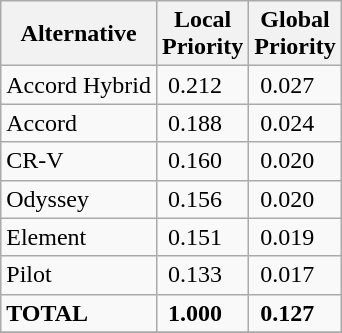<table class="wikitable" | align="center">
<tr>
<th>Alternative</th>
<th>Local<br>Priority</th>
<th>Global<br>Priority</th>
</tr>
<tr>
<td>Accord Hybrid</td>
<td> 0.212</td>
<td> 0.027</td>
</tr>
<tr>
<td>Accord</td>
<td> 0.188</td>
<td> 0.024</td>
</tr>
<tr>
<td>CR-V</td>
<td> 0.160</td>
<td> 0.020</td>
</tr>
<tr>
<td>Odyssey</td>
<td> 0.156</td>
<td> 0.020</td>
</tr>
<tr>
<td>Element</td>
<td> 0.151</td>
<td> 0.019</td>
</tr>
<tr>
<td>Pilot</td>
<td> 0.133</td>
<td> 0.017</td>
</tr>
<tr>
<td><strong>TOTAL</strong></td>
<td><strong> 1.000</strong></td>
<td><strong> 0.127</strong></td>
</tr>
<tr>
</tr>
</table>
